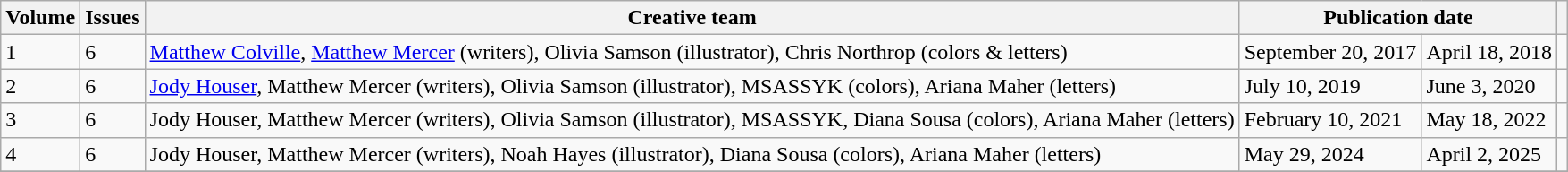<table class="wikitable">
<tr>
<th>Volume</th>
<th>Issues</th>
<th>Creative team</th>
<th colspan="2">Publication date</th>
<th></th>
</tr>
<tr>
<td>1</td>
<td>6</td>
<td><a href='#'>Matthew Colville</a>, <a href='#'>Matthew Mercer</a> (writers), Olivia Samson (illustrator), Chris Northrop (colors & letters)</td>
<td>September 20, 2017</td>
<td>April 18, 2018</td>
<td></td>
</tr>
<tr>
<td>2</td>
<td>6</td>
<td><a href='#'>Jody Houser</a>, Matthew Mercer (writers), Olivia Samson (illustrator), MSASSYK (colors), Ariana Maher (letters)</td>
<td>July 10, 2019</td>
<td>June 3, 2020</td>
<td></td>
</tr>
<tr>
<td>3</td>
<td>6</td>
<td>Jody Houser, Matthew Mercer (writers), Olivia Samson (illustrator), MSASSYK, Diana Sousa (colors), Ariana Maher (letters)</td>
<td>February 10, 2021</td>
<td>May 18, 2022</td>
<td></td>
</tr>
<tr>
<td>4</td>
<td>6</td>
<td>Jody Houser, Matthew Mercer (writers), Noah Hayes (illustrator), Diana Sousa (colors), Ariana Maher (letters)</td>
<td>May 29, 2024</td>
<td>April 2, 2025</td>
<td></td>
</tr>
<tr>
</tr>
</table>
